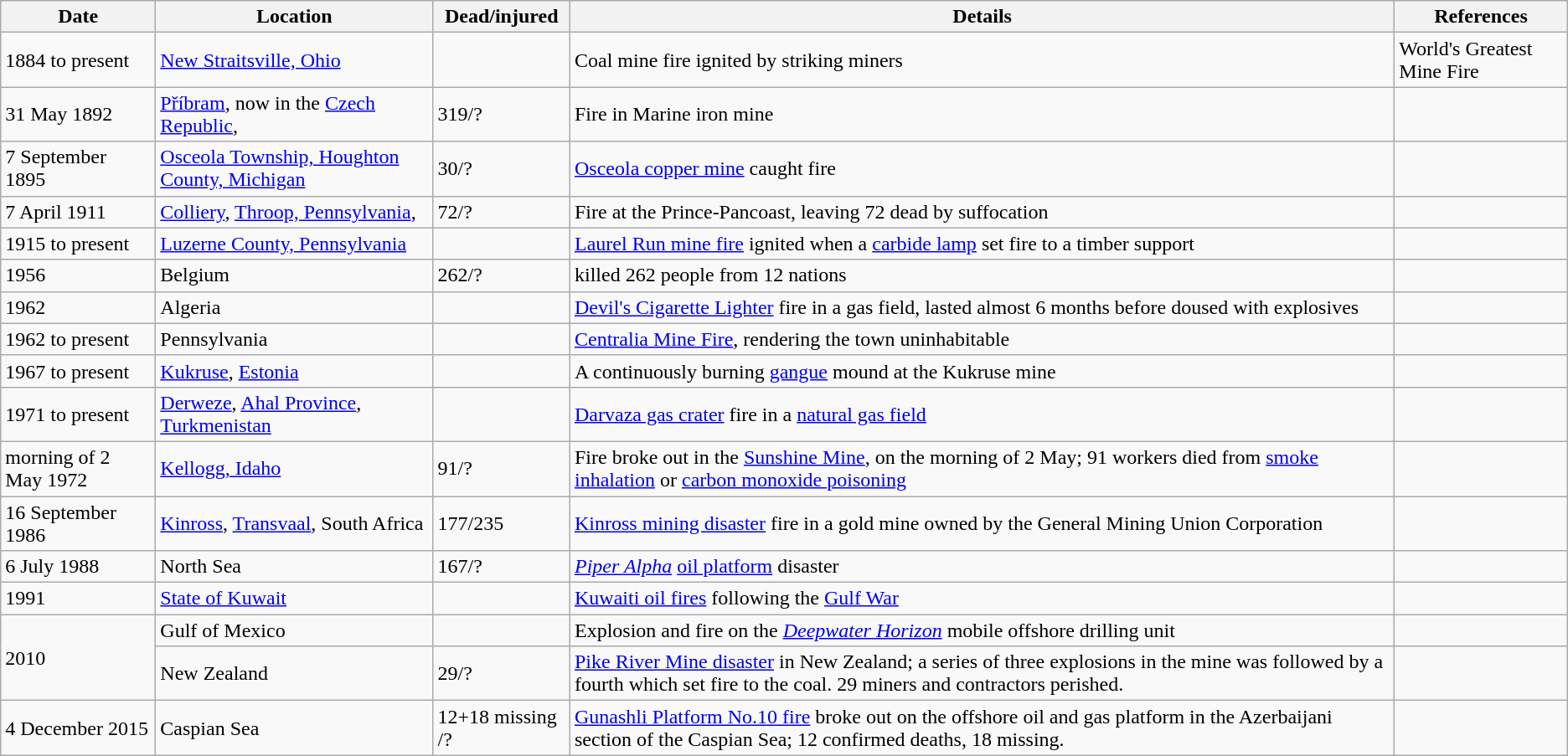<table class="wikitable sortable sticky-header">
<tr>
<th>Date</th>
<th>Location</th>
<th>Dead/injured</th>
<th>Details</th>
<th>References</th>
</tr>
<tr>
<td>1884 to present</td>
<td><a href='#'>New Straitsville, Ohio</a></td>
<td></td>
<td>Coal mine fire ignited by striking miners</td>
<td>World's Greatest Mine Fire</td>
</tr>
<tr>
<td>31 May 1892</td>
<td><a href='#'>Příbram</a>, now in the <a href='#'>Czech Republic</a>,</td>
<td>319/?</td>
<td>Fire in Marine iron mine</td>
<td></td>
</tr>
<tr>
<td>7 September 1895</td>
<td><a href='#'>Osceola Township, Houghton County, Michigan</a></td>
<td>30/?</td>
<td><a href='#'>Osceola copper mine</a> caught fire</td>
<td></td>
</tr>
<tr>
<td>7 April 1911</td>
<td><a href='#'>Colliery</a>, <a href='#'>Throop, Pennsylvania</a>,</td>
<td>72/?</td>
<td>Fire at the Prince-Pancoast, leaving 72 dead by suffocation</td>
<td></td>
</tr>
<tr>
<td>1915 to present</td>
<td><a href='#'>Luzerne County, Pennsylvania</a></td>
<td></td>
<td><a href='#'>Laurel Run mine fire</a> ignited when a <a href='#'>carbide lamp</a> set fire to a timber support</td>
<td></td>
</tr>
<tr>
<td>1956</td>
<td>Belgium</td>
<td>262/?</td>
<td> killed 262 people from 12 nations</td>
<td></td>
</tr>
<tr>
<td>1962</td>
<td>Algeria</td>
<td></td>
<td><a href='#'>Devil's Cigarette Lighter</a> fire in a gas field, lasted almost 6 months before doused with explosives</td>
<td></td>
</tr>
<tr>
<td>1962 to present</td>
<td>Pennsylvania</td>
<td></td>
<td><a href='#'>Centralia Mine Fire</a>, rendering the town uninhabitable</td>
<td></td>
</tr>
<tr>
<td>1967 to present</td>
<td><a href='#'>Kukruse</a>, <a href='#'>Estonia</a></td>
<td></td>
<td>A continuously burning <a href='#'>gangue</a> mound at the Kukruse mine</td>
<td></td>
</tr>
<tr>
<td>1971 to present</td>
<td><a href='#'>Derweze</a>, <a href='#'>Ahal Province</a>, <a href='#'>Turkmenistan</a></td>
<td></td>
<td><a href='#'>Darvaza gas crater</a> fire in a <a href='#'>natural gas field</a></td>
<td></td>
</tr>
<tr>
<td>morning of 2 May 1972</td>
<td><a href='#'>Kellogg, Idaho</a></td>
<td>91/?</td>
<td>Fire broke out in the <a href='#'>Sunshine Mine</a>, on the morning of 2 May; 91 workers died from <a href='#'>smoke inhalation</a> or <a href='#'>carbon monoxide poisoning</a></td>
<td></td>
</tr>
<tr>
<td>16 September 1986</td>
<td><a href='#'>Kinross</a>, <a href='#'>Transvaal</a>, South Africa</td>
<td>177/235</td>
<td><a href='#'>Kinross mining disaster</a> fire in a gold mine owned by the General Mining Union Corporation</td>
<td></td>
</tr>
<tr>
<td>6 July 1988</td>
<td>North Sea</td>
<td>167/?</td>
<td><em><a href='#'>Piper Alpha</a></em> <a href='#'>oil platform</a> disaster</td>
<td></td>
</tr>
<tr>
<td>1991</td>
<td><a href='#'>State of Kuwait</a></td>
<td></td>
<td><a href='#'>Kuwaiti oil fires</a> following the <a href='#'>Gulf War</a></td>
<td></td>
</tr>
<tr>
<td rowspan=2>2010</td>
<td>Gulf of Mexico</td>
<td></td>
<td>Explosion and fire on the <em><a href='#'>Deepwater Horizon</a></em> mobile offshore drilling unit</td>
<td></td>
</tr>
<tr>
<td>New Zealand</td>
<td>29/?</td>
<td><a href='#'>Pike River Mine disaster</a> in New Zealand; a series of three explosions in the mine was followed by a fourth which set fire to the coal. 29 miners and contractors perished.</td>
<td></td>
</tr>
<tr>
<td>4 December 2015</td>
<td>Caspian Sea</td>
<td>12+18 missing /?</td>
<td><a href='#'>Gunashli Platform No.10 fire</a> broke out on the offshore oil and gas platform in the Azerbaijani section of the Caspian Sea; 12 confirmed deaths, 18 missing.</td>
<td></td>
</tr>
</table>
